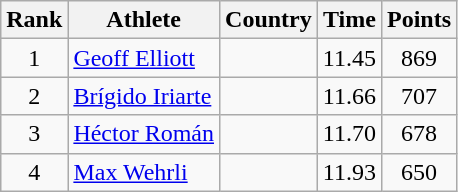<table class="wikitable sortable" style="text-align:center">
<tr>
<th>Rank</th>
<th>Athlete</th>
<th>Country</th>
<th>Time</th>
<th>Points</th>
</tr>
<tr>
<td>1</td>
<td align=left><a href='#'>Geoff Elliott</a></td>
<td align=left></td>
<td>11.45</td>
<td>869</td>
</tr>
<tr>
<td>2</td>
<td align=left><a href='#'>Brígido Iriarte</a></td>
<td align=left></td>
<td>11.66</td>
<td>707</td>
</tr>
<tr>
<td>3</td>
<td align=left><a href='#'>Héctor Román</a></td>
<td align=left></td>
<td>11.70</td>
<td>678</td>
</tr>
<tr>
<td>4</td>
<td align=left><a href='#'>Max Wehrli</a></td>
<td align=left></td>
<td>11.93</td>
<td>650</td>
</tr>
</table>
